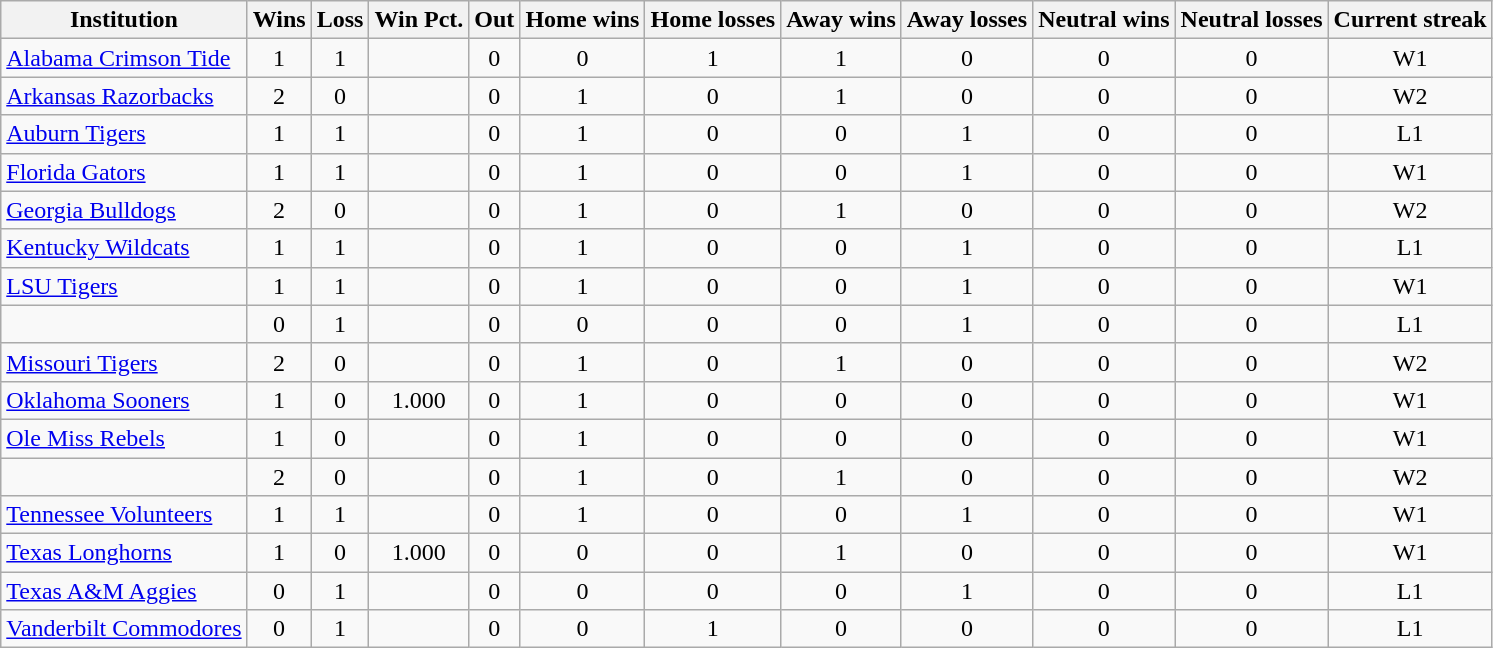<table class="wikitable sortable"  style="text-align:center;">
<tr>
<th>Institution</th>
<th>Wins</th>
<th>Loss</th>
<th>Win Pct.</th>
<th>Out</th>
<th>Home wins</th>
<th>Home losses</th>
<th>Away wins</th>
<th>Away losses</th>
<th>Neutral wins</th>
<th>Neutral losses</th>
<th>Current streak</th>
</tr>
<tr>
<td style="text-align:left"><a href='#'>Alabama Crimson Tide</a></td>
<td>1</td>
<td>1</td>
<td></td>
<td>0</td>
<td>0</td>
<td>1</td>
<td>1</td>
<td>0</td>
<td>0</td>
<td>0</td>
<td>W1</td>
</tr>
<tr>
<td style="text-align:left"><a href='#'>Arkansas Razorbacks</a></td>
<td>2</td>
<td>0</td>
<td></td>
<td>0</td>
<td>1</td>
<td>0</td>
<td>1</td>
<td>0</td>
<td>0</td>
<td>0</td>
<td>W2</td>
</tr>
<tr>
<td style="text-align:left"><a href='#'>Auburn Tigers</a></td>
<td>1</td>
<td>1</td>
<td></td>
<td>0</td>
<td>1</td>
<td>0</td>
<td>0</td>
<td>1</td>
<td>0</td>
<td>0</td>
<td>L1</td>
</tr>
<tr>
<td style="text-align:left"><a href='#'>Florida Gators</a></td>
<td>1</td>
<td>1</td>
<td></td>
<td>0</td>
<td>1</td>
<td>0</td>
<td>0</td>
<td>1</td>
<td>0</td>
<td>0</td>
<td>W1</td>
</tr>
<tr>
<td style="text-align:left"><a href='#'>Georgia Bulldogs</a></td>
<td>2</td>
<td>0</td>
<td></td>
<td>0</td>
<td>1</td>
<td>0</td>
<td>1</td>
<td>0</td>
<td>0</td>
<td>0</td>
<td>W2</td>
</tr>
<tr>
<td style="text-align:left"><a href='#'>Kentucky Wildcats</a></td>
<td>1</td>
<td>1</td>
<td></td>
<td>0</td>
<td>1</td>
<td>0</td>
<td>0</td>
<td>1</td>
<td>0</td>
<td>0</td>
<td>L1</td>
</tr>
<tr>
<td style="text-align:left"><a href='#'>LSU Tigers</a></td>
<td>1</td>
<td>1</td>
<td></td>
<td>0</td>
<td>1</td>
<td>0</td>
<td>0</td>
<td>1</td>
<td>0</td>
<td>0</td>
<td>W1</td>
</tr>
<tr>
<td style="text-align:left"></td>
<td>0</td>
<td>1</td>
<td></td>
<td>0</td>
<td>0</td>
<td>0</td>
<td>0</td>
<td>1</td>
<td>0</td>
<td>0</td>
<td>L1</td>
</tr>
<tr>
<td style="text-align:left"><a href='#'>Missouri Tigers</a></td>
<td>2</td>
<td>0</td>
<td></td>
<td>0</td>
<td>1</td>
<td>0</td>
<td>1</td>
<td>0</td>
<td>0</td>
<td>0</td>
<td>W2</td>
</tr>
<tr>
<td align=left><a href='#'>Oklahoma Sooners</a></td>
<td>1</td>
<td>0</td>
<td>1.000</td>
<td>0</td>
<td>1</td>
<td>0</td>
<td>0</td>
<td>0</td>
<td>0</td>
<td>0</td>
<td>W1</td>
</tr>
<tr>
<td style="text-align:left"><a href='#'>Ole Miss Rebels</a></td>
<td>1</td>
<td>0</td>
<td></td>
<td>0</td>
<td>1</td>
<td>0</td>
<td>0</td>
<td>0</td>
<td>0</td>
<td>0</td>
<td>W1</td>
</tr>
<tr>
<td style="text-align:left"></td>
<td>2</td>
<td>0</td>
<td></td>
<td>0</td>
<td>1</td>
<td>0</td>
<td>1</td>
<td>0</td>
<td>0</td>
<td>0</td>
<td>W2</td>
</tr>
<tr>
<td style="text-align:left"><a href='#'>Tennessee Volunteers</a></td>
<td>1</td>
<td>1</td>
<td></td>
<td>0</td>
<td>1</td>
<td>0</td>
<td>0</td>
<td>1</td>
<td>0</td>
<td>0</td>
<td>W1</td>
</tr>
<tr>
<td align=left><a href='#'>Texas Longhorns</a></td>
<td>1</td>
<td>0</td>
<td>1.000</td>
<td>0</td>
<td>0</td>
<td>0</td>
<td>1</td>
<td>0</td>
<td>0</td>
<td>0</td>
<td>W1</td>
</tr>
<tr>
<td style="text-align:left"><a href='#'>Texas A&M Aggies</a></td>
<td>0</td>
<td>1</td>
<td></td>
<td>0</td>
<td>0</td>
<td>0</td>
<td>0</td>
<td>1</td>
<td>0</td>
<td>0</td>
<td>L1</td>
</tr>
<tr>
<td style="text-align:left"><a href='#'>Vanderbilt Commodores</a></td>
<td>0</td>
<td>1</td>
<td></td>
<td>0</td>
<td>0</td>
<td>1</td>
<td>0</td>
<td>0</td>
<td>0</td>
<td>0</td>
<td>L1</td>
</tr>
</table>
